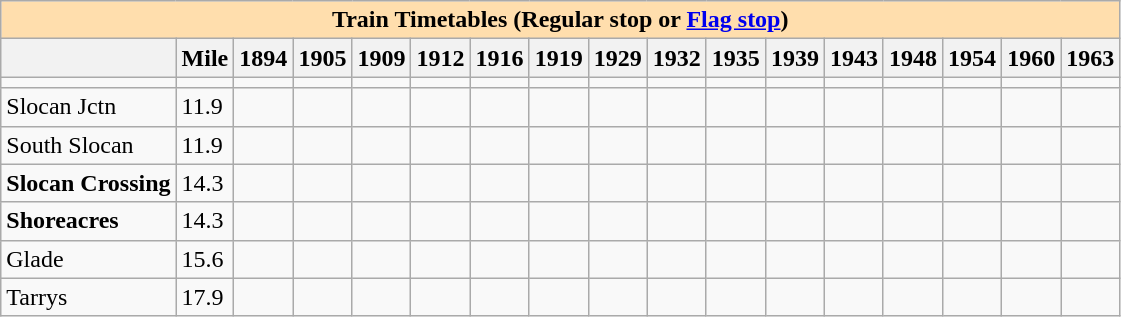<table class="wikitable">
<tr>
<th colspan="17" style="background:#ffdead;">Train Timetables (Regular stop or <a href='#'>Flag stop</a>)</th>
</tr>
<tr>
<th></th>
<th>Mile</th>
<th>1894</th>
<th>1905</th>
<th>1909</th>
<th>1912</th>
<th>1916</th>
<th>1919</th>
<th>1929</th>
<th>1932</th>
<th>1935</th>
<th>1939</th>
<th>1943</th>
<th>1948</th>
<th>1954</th>
<th>1960</th>
<th>1963</th>
</tr>
<tr>
<td></td>
<td></td>
<td></td>
<td></td>
<td></td>
<td></td>
<td></td>
<td></td>
<td></td>
<td></td>
<td></td>
<td></td>
<td></td>
<td></td>
<td></td>
<td></td>
<td></td>
</tr>
<tr>
<td>Slocan Jctn</td>
<td>11.9</td>
<td></td>
<td></td>
<td></td>
<td></td>
<td></td>
<td></td>
<td></td>
<td></td>
<td></td>
<td></td>
<td></td>
<td></td>
<td></td>
<td></td>
<td></td>
</tr>
<tr>
<td>South Slocan</td>
<td>11.9</td>
<td></td>
<td></td>
<td></td>
<td></td>
<td></td>
<td></td>
<td></td>
<td></td>
<td></td>
<td></td>
<td></td>
<td></td>
<td></td>
<td></td>
<td></td>
</tr>
<tr>
<td><strong>Slocan Crossing</strong></td>
<td>14.3</td>
<td></td>
<td></td>
<td></td>
<td></td>
<td></td>
<td></td>
<td></td>
<td></td>
<td></td>
<td></td>
<td></td>
<td></td>
<td></td>
<td></td>
<td></td>
</tr>
<tr>
<td><strong>Shoreacres</strong></td>
<td>14.3</td>
<td></td>
<td></td>
<td></td>
<td></td>
<td></td>
<td></td>
<td></td>
<td></td>
<td></td>
<td></td>
<td></td>
<td></td>
<td></td>
<td></td>
<td></td>
</tr>
<tr>
<td>Glade</td>
<td>15.6</td>
<td></td>
<td></td>
<td></td>
<td></td>
<td></td>
<td></td>
<td></td>
<td></td>
<td></td>
<td></td>
<td></td>
<td></td>
<td></td>
<td></td>
<td></td>
</tr>
<tr>
<td>Tarrys</td>
<td>17.9</td>
<td></td>
<td></td>
<td></td>
<td></td>
<td></td>
<td></td>
<td></td>
<td></td>
<td></td>
<td></td>
<td></td>
<td></td>
<td></td>
<td></td>
<td></td>
</tr>
</table>
